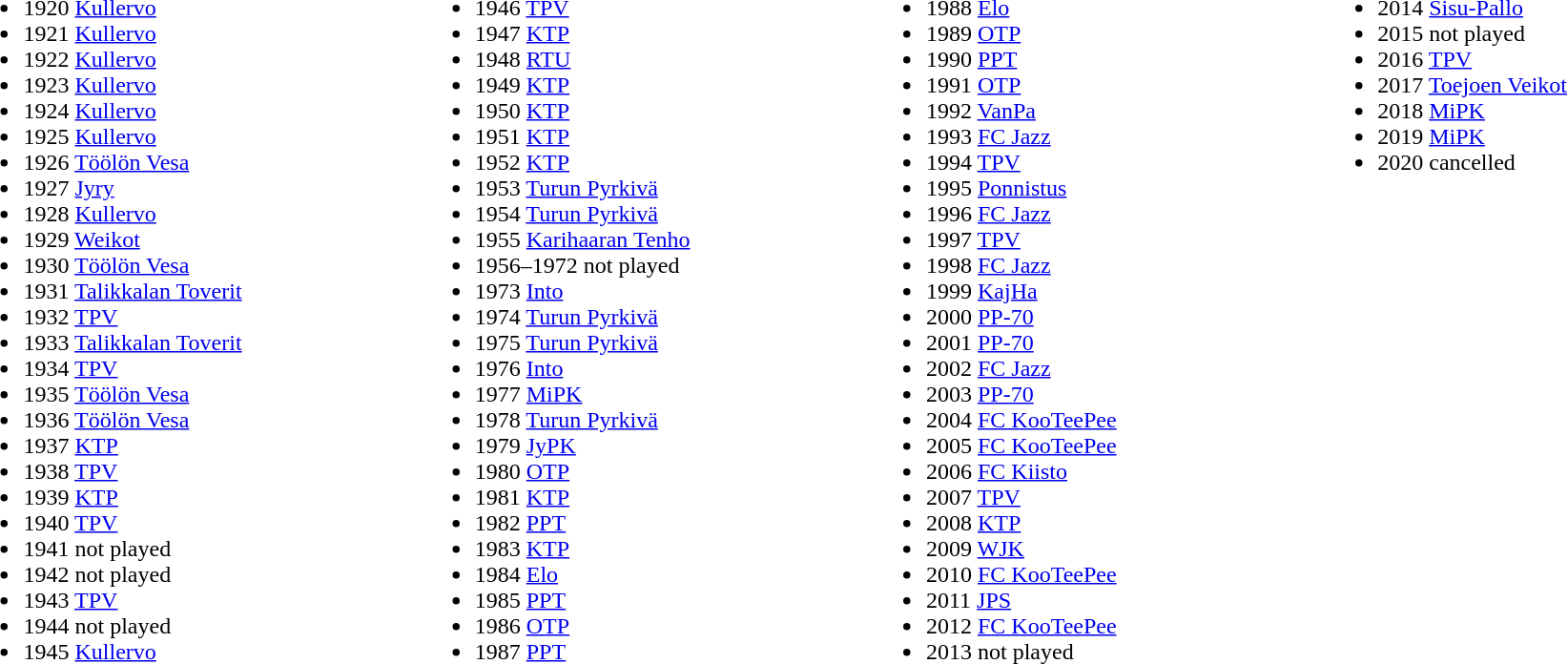<table style="width: 100%;" |>
<tr>
<td style="width: 20%; vertical-align: top;"><br><ul><li>1920 <a href='#'>Kullervo</a></li><li>1921 <a href='#'>Kullervo</a></li><li>1922 <a href='#'>Kullervo</a></li><li>1923 <a href='#'>Kullervo</a></li><li>1924 <a href='#'>Kullervo</a></li><li>1925 <a href='#'>Kullervo</a></li><li>1926 <a href='#'>Töölön Vesa</a></li><li>1927 <a href='#'>Jyry</a></li><li>1928 <a href='#'>Kullervo</a></li><li>1929 <a href='#'>Weikot</a></li><li>1930 <a href='#'>Töölön Vesa</a></li><li>1931 <a href='#'>Talikkalan Toverit</a></li><li>1932 <a href='#'>TPV</a></li><li>1933 <a href='#'>Talikkalan Toverit</a></li><li>1934 <a href='#'>TPV</a></li><li>1935 <a href='#'>Töölön Vesa</a></li><li>1936 <a href='#'>Töölön Vesa</a></li><li>1937 <a href='#'>KTP</a></li><li>1938 <a href='#'>TPV</a></li><li>1939 <a href='#'>KTP</a></li><li>1940 <a href='#'>TPV</a></li><li>1941 not played</li><li>1942 not played</li><li>1943 <a href='#'>TPV</a></li><li>1944 not played</li><li>1945 <a href='#'>Kullervo</a></li></ul></td>
<td style="width: 20%; vertical-align: top;"><br><ul><li>1946 <a href='#'>TPV</a></li><li>1947 <a href='#'>KTP</a></li><li>1948 <a href='#'>RTU</a></li><li>1949 <a href='#'>KTP</a></li><li>1950 <a href='#'>KTP</a></li><li>1951 <a href='#'>KTP</a></li><li>1952 <a href='#'>KTP</a></li><li>1953 <a href='#'>Turun Pyrkivä</a></li><li>1954 <a href='#'>Turun Pyrkivä</a></li><li>1955 <a href='#'>Karihaaran Tenho</a></li><li>1956–1972 not played</li><li>1973 <a href='#'>Into</a></li><li>1974 <a href='#'>Turun Pyrkivä</a></li><li>1975 <a href='#'>Turun Pyrkivä</a></li><li>1976 <a href='#'>Into</a></li><li>1977 <a href='#'>MiPK</a></li><li>1978 <a href='#'>Turun Pyrkivä</a></li><li>1979 <a href='#'>JyPK</a></li><li>1980 <a href='#'>OTP</a></li><li>1981 <a href='#'>KTP</a></li><li>1982 <a href='#'>PPT</a></li><li>1983 <a href='#'>KTP</a></li><li>1984 <a href='#'>Elo</a></li><li>1985 <a href='#'>PPT</a></li><li>1986 <a href='#'>OTP</a></li><li>1987 <a href='#'>PPT</a></li></ul></td>
<td style="width: 20%; vertical-align: top;"><br><ul><li>1988 <a href='#'>Elo</a></li><li>1989 <a href='#'>OTP</a></li><li>1990 <a href='#'>PPT</a></li><li>1991 <a href='#'>OTP</a></li><li>1992 <a href='#'>VanPa</a></li><li>1993 <a href='#'>FC Jazz</a></li><li>1994 <a href='#'>TPV</a></li><li>1995 <a href='#'>Ponnistus</a></li><li>1996 <a href='#'>FC Jazz</a></li><li>1997 <a href='#'>TPV</a></li><li>1998 <a href='#'>FC Jazz</a></li><li>1999 <a href='#'>KajHa</a></li><li>2000 <a href='#'>PP-70</a></li><li>2001 <a href='#'>PP-70</a></li><li>2002 <a href='#'>FC Jazz</a></li><li>2003 <a href='#'>PP-70</a></li><li>2004 <a href='#'>FC KooTeePee</a></li><li>2005 <a href='#'>FC KooTeePee</a></li><li>2006 <a href='#'>FC Kiisto</a></li><li>2007 <a href='#'>TPV</a></li><li>2008 <a href='#'>KTP</a></li><li>2009 <a href='#'>WJK</a></li><li>2010 <a href='#'>FC KooTeePee</a></li><li>2011 <a href='#'>JPS</a></li><li>2012 <a href='#'>FC KooTeePee</a></li><li>2013 not played</li></ul></td>
<td style="width: 20%; vertical-align: top;"><br><ul><li>2014 <a href='#'>Sisu-Pallo</a></li><li>2015 not played</li><li>2016 <a href='#'>TPV</a></li><li>2017 <a href='#'>Toejoen Veikot</a></li><li>2018 <a href='#'>MiPK</a></li><li>2019 <a href='#'>MiPK</a></li><li>2020 cancelled</li></ul></td>
</tr>
</table>
